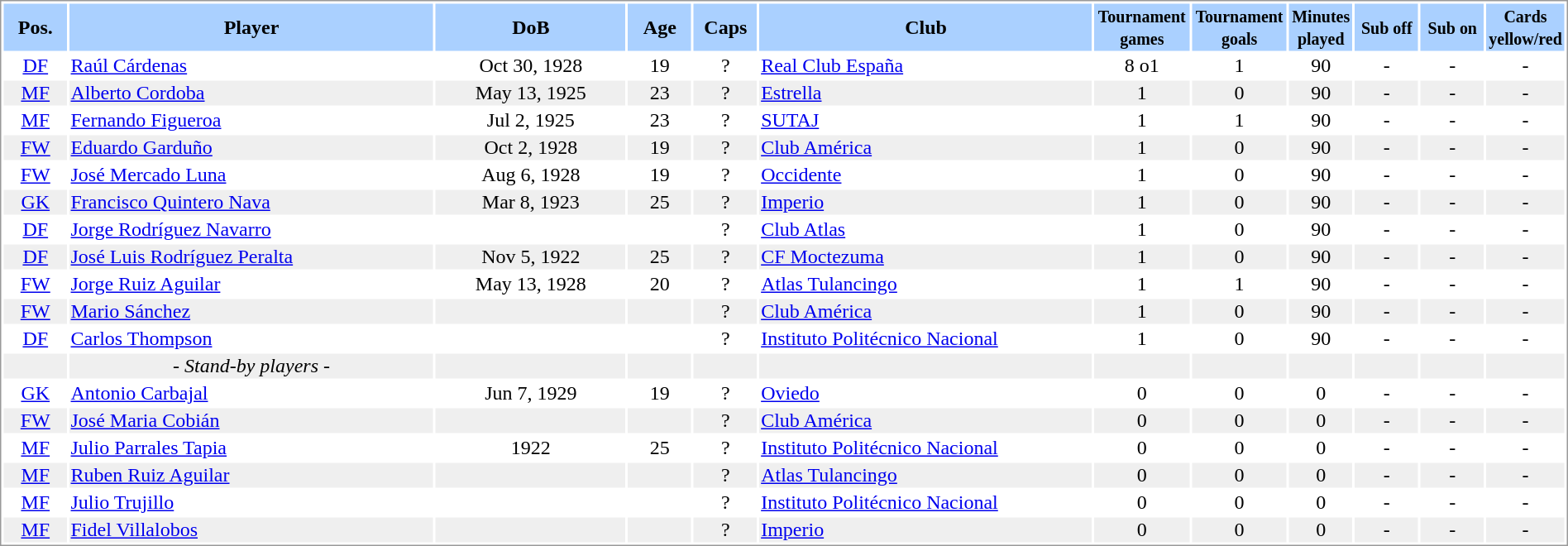<table border="0" width="100%" style="border: 1px solid #999; background-color:#FFFFFF; text-align:center">
<tr align="center" bgcolor="#AAD0FF">
<th width=4%>Pos.</th>
<th width=23%>Player</th>
<th width=12%>DoB</th>
<th width=4%>Age</th>
<th width=4%>Caps</th>
<th width=21%>Club</th>
<th width=6%><small>Tournament<br>games</small></th>
<th width=6%><small>Tournament<br>goals</small></th>
<th width=4%><small>Minutes<br>played</small></th>
<th width=4%><small>Sub off</small></th>
<th width=4%><small>Sub on</small></th>
<th width=4%><small>Cards<br>yellow/red</small></th>
</tr>
<tr>
<td><a href='#'>DF</a></td>
<td align="left"><a href='#'>Raúl Cárdenas</a></td>
<td>Oct 30, 1928</td>
<td>19</td>
<td>?</td>
<td align="left"> <a href='#'>Real Club España</a></td>
<td>8 o1</td>
<td>1</td>
<td>90</td>
<td>-</td>
<td>-</td>
<td>-</td>
</tr>
<tr bgcolor="#EFEFEF">
<td><a href='#'>MF</a></td>
<td align="left"><a href='#'>Alberto Cordoba</a></td>
<td>May 13, 1925</td>
<td>23</td>
<td>?</td>
<td align="left"> <a href='#'>Estrella</a></td>
<td>1</td>
<td>0</td>
<td>90</td>
<td>-</td>
<td>-</td>
<td>-</td>
</tr>
<tr>
<td><a href='#'>MF</a></td>
<td align="left"><a href='#'>Fernando Figueroa</a></td>
<td>Jul 2, 1925</td>
<td>23</td>
<td>?</td>
<td align="left"> <a href='#'>SUTAJ</a></td>
<td>1</td>
<td>1</td>
<td>90</td>
<td>-</td>
<td>-</td>
<td>-</td>
</tr>
<tr bgcolor="#EFEFEF">
<td><a href='#'>FW</a></td>
<td align="left"><a href='#'>Eduardo Garduño</a></td>
<td>Oct 2, 1928</td>
<td>19</td>
<td>?</td>
<td align="left"> <a href='#'>Club América</a></td>
<td>1</td>
<td>0</td>
<td>90</td>
<td>-</td>
<td>-</td>
<td>-</td>
</tr>
<tr>
<td><a href='#'>FW</a></td>
<td align="left"><a href='#'>José Mercado Luna</a></td>
<td>Aug 6, 1928</td>
<td>19</td>
<td>?</td>
<td align="left"> <a href='#'>Occidente</a></td>
<td>1</td>
<td>0</td>
<td>90</td>
<td>-</td>
<td>-</td>
<td>-</td>
</tr>
<tr bgcolor="#EFEFEF">
<td><a href='#'>GK</a></td>
<td align="left"><a href='#'>Francisco Quintero Nava</a></td>
<td>Mar 8, 1923</td>
<td>25</td>
<td>?</td>
<td align="left"> <a href='#'>Imperio</a></td>
<td>1</td>
<td>0</td>
<td>90</td>
<td>-</td>
<td>-</td>
<td>-</td>
</tr>
<tr>
<td><a href='#'>DF</a></td>
<td align="left"><a href='#'>Jorge Rodríguez Navarro</a></td>
<td></td>
<td></td>
<td>?</td>
<td align="left"> <a href='#'>Club Atlas</a></td>
<td>1</td>
<td>0</td>
<td>90</td>
<td>-</td>
<td>-</td>
<td>-</td>
</tr>
<tr bgcolor="#EFEFEF">
<td><a href='#'>DF</a></td>
<td align="left"><a href='#'>José Luis Rodríguez Peralta</a></td>
<td>Nov 5, 1922</td>
<td>25</td>
<td>?</td>
<td align="left"> <a href='#'>CF Moctezuma</a></td>
<td>1</td>
<td>0</td>
<td>90</td>
<td>-</td>
<td>-</td>
<td>-</td>
</tr>
<tr>
<td><a href='#'>FW</a></td>
<td align="left"><a href='#'>Jorge Ruiz Aguilar</a></td>
<td>May 13, 1928</td>
<td>20</td>
<td>?</td>
<td align="left"> <a href='#'>Atlas Tulancingo</a></td>
<td>1</td>
<td>1</td>
<td>90</td>
<td>-</td>
<td>-</td>
<td>-</td>
</tr>
<tr bgcolor="#EFEFEF">
<td><a href='#'>FW</a></td>
<td align="left"><a href='#'>Mario Sánchez</a></td>
<td></td>
<td></td>
<td>?</td>
<td align="left"> <a href='#'>Club América</a></td>
<td>1</td>
<td>0</td>
<td>90</td>
<td>-</td>
<td>-</td>
<td>-</td>
</tr>
<tr>
<td><a href='#'>DF</a></td>
<td align="left"><a href='#'>Carlos Thompson</a></td>
<td></td>
<td></td>
<td>?</td>
<td align="left"> <a href='#'>Instituto Politécnico Nacional</a></td>
<td>1</td>
<td>0</td>
<td>90</td>
<td>-</td>
<td>-</td>
<td>-</td>
</tr>
<tr bgcolor="#EFEFEF">
<td></td>
<td>- <em>Stand-by players</em> -</td>
<td></td>
<td></td>
<td></td>
<td></td>
<td></td>
<td></td>
<td></td>
<td></td>
<td></td>
<td></td>
</tr>
<tr>
<td><a href='#'>GK</a></td>
<td align="left"><a href='#'>Antonio Carbajal</a></td>
<td>Jun 7, 1929</td>
<td>19</td>
<td>?</td>
<td align="left"> <a href='#'>Oviedo</a></td>
<td>0</td>
<td>0</td>
<td>0</td>
<td>-</td>
<td>-</td>
<td>-</td>
</tr>
<tr bgcolor="#EFEFEF">
<td><a href='#'>FW</a></td>
<td align="left"><a href='#'>José Maria Cobián</a></td>
<td></td>
<td></td>
<td>?</td>
<td align="left"> <a href='#'>Club América</a></td>
<td>0</td>
<td>0</td>
<td>0</td>
<td>-</td>
<td>-</td>
<td>-</td>
</tr>
<tr>
<td><a href='#'>MF</a></td>
<td align="left"><a href='#'>Julio Parrales Tapia</a></td>
<td>1922</td>
<td>25</td>
<td>?</td>
<td align="left"> <a href='#'>Instituto Politécnico Nacional</a></td>
<td>0</td>
<td>0</td>
<td>0</td>
<td>-</td>
<td>-</td>
<td>-</td>
</tr>
<tr bgcolor="#EFEFEF">
<td><a href='#'>MF</a></td>
<td align="left"><a href='#'>Ruben Ruiz Aguilar</a></td>
<td></td>
<td></td>
<td>?</td>
<td align="left"> <a href='#'>Atlas Tulancingo</a></td>
<td>0</td>
<td>0</td>
<td>0</td>
<td>-</td>
<td>-</td>
<td>-</td>
</tr>
<tr>
<td><a href='#'>MF</a></td>
<td align="left"><a href='#'>Julio Trujillo</a></td>
<td></td>
<td></td>
<td>?</td>
<td align="left"> <a href='#'>Instituto Politécnico Nacional</a></td>
<td>0</td>
<td>0</td>
<td>0</td>
<td>-</td>
<td>-</td>
<td>-</td>
</tr>
<tr bgcolor="#EFEFEF">
<td><a href='#'>MF</a></td>
<td align="left"><a href='#'>Fidel Villalobos</a></td>
<td></td>
<td></td>
<td>?</td>
<td align="left"> <a href='#'>Imperio</a></td>
<td>0</td>
<td>0</td>
<td>0</td>
<td>-</td>
<td>-</td>
<td>-</td>
</tr>
</table>
